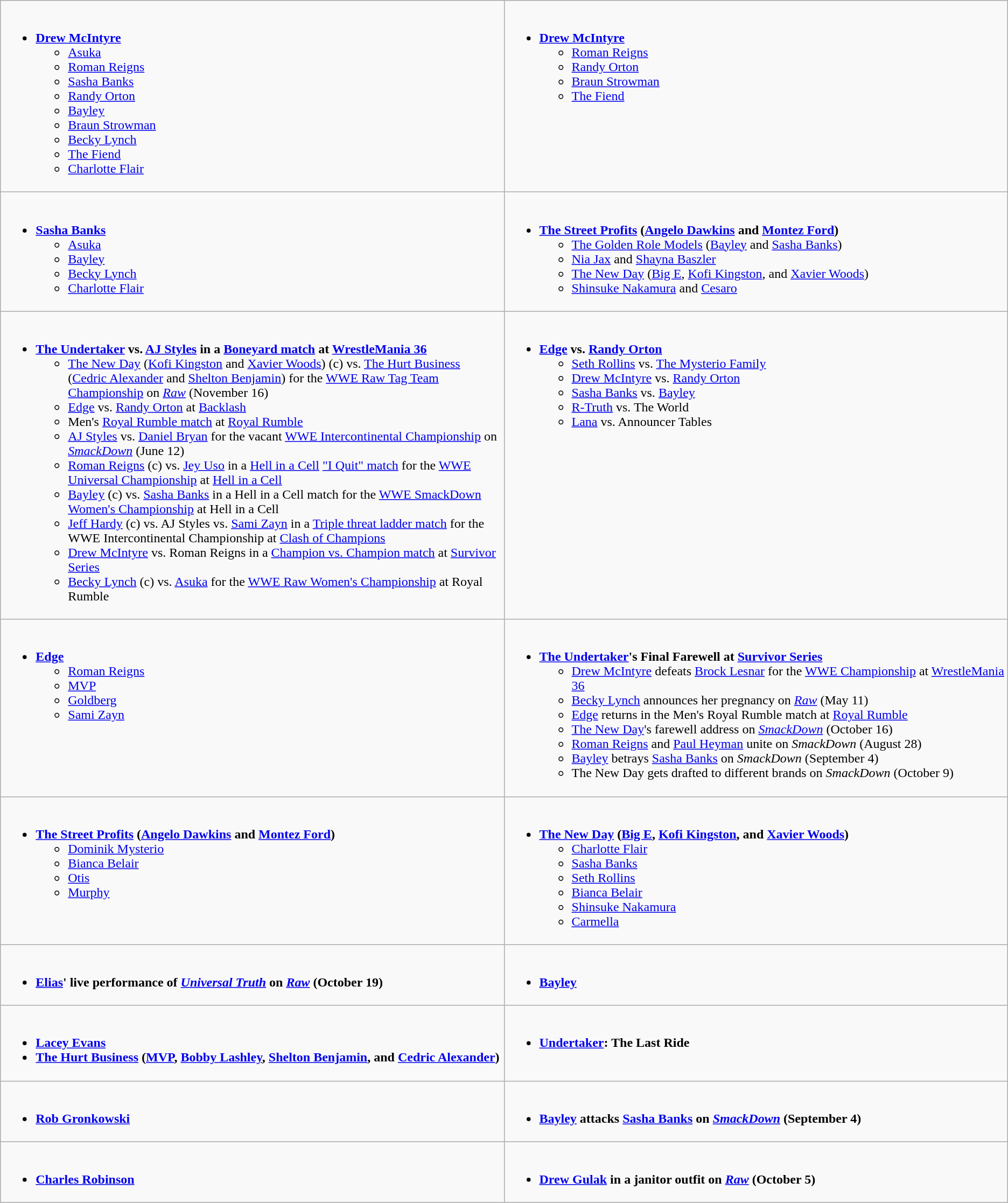<table class=wikitable>
<tr>
<td style="vertical-align:top;" width="50%"><br><ul><li><strong><a href='#'>Drew McIntyre</a></strong><ul><li><a href='#'>Asuka</a></li><li><a href='#'>Roman Reigns</a></li><li><a href='#'>Sasha Banks</a></li><li><a href='#'>Randy Orton</a></li><li><a href='#'>Bayley</a></li><li><a href='#'>Braun Strowman</a></li><li><a href='#'>Becky Lynch</a></li><li><a href='#'>The Fiend</a></li><li><a href='#'>Charlotte Flair</a></li></ul></li></ul></td>
<td style="vertical-align:top;" width="50%"><br><ul><li><strong><a href='#'>Drew McIntyre</a></strong><ul><li><a href='#'>Roman Reigns</a></li><li><a href='#'>Randy Orton</a></li><li><a href='#'>Braun Strowman</a></li><li><a href='#'>The Fiend</a></li></ul></li></ul></td>
</tr>
<tr>
<td style="vertical-align:top;" width="50%"><br><ul><li><strong><a href='#'>Sasha Banks</a></strong><ul><li><a href='#'>Asuka</a></li><li><a href='#'>Bayley</a></li><li><a href='#'>Becky Lynch</a></li><li><a href='#'>Charlotte Flair</a></li></ul></li></ul></td>
<td style="vertical-align:top;" width="50%"><br><ul><li><strong><a href='#'>The Street Profits</a> (<a href='#'>Angelo Dawkins</a> and <a href='#'>Montez Ford</a>)</strong><ul><li><a href='#'>The Golden Role Models</a> (<a href='#'>Bayley</a> and <a href='#'>Sasha Banks</a>)</li><li><a href='#'>Nia Jax</a> and <a href='#'>Shayna Baszler</a></li><li><a href='#'>The New Day</a> (<a href='#'>Big E</a>, <a href='#'>Kofi Kingston</a>, and <a href='#'>Xavier Woods</a>)</li><li><a href='#'>Shinsuke Nakamura</a> and <a href='#'>Cesaro</a></li></ul></li></ul></td>
</tr>
<tr>
<td style="vertical-align:top;" width="50%"><br><ul><li><strong><a href='#'>The Undertaker</a> vs. <a href='#'>AJ Styles</a> in a <a href='#'>Boneyard match</a> at <a href='#'>WrestleMania 36</a></strong><ul><li><a href='#'>The New Day</a> (<a href='#'>Kofi Kingston</a> and <a href='#'>Xavier Woods</a>) (c) vs. <a href='#'>The Hurt Business</a> (<a href='#'>Cedric Alexander</a> and <a href='#'>Shelton Benjamin</a>) for the <a href='#'>WWE Raw Tag Team Championship</a> on <em><a href='#'>Raw</a></em> (November 16)</li><li><a href='#'>Edge</a> vs. <a href='#'>Randy Orton</a> at <a href='#'>Backlash</a></li><li>Men's <a href='#'>Royal Rumble match</a> at <a href='#'>Royal Rumble</a></li><li><a href='#'>AJ Styles</a> vs. <a href='#'>Daniel Bryan</a> for the vacant <a href='#'>WWE Intercontinental Championship</a> on <em><a href='#'>SmackDown</a></em> (June 12)</li><li><a href='#'>Roman Reigns</a> (c) vs. <a href='#'>Jey Uso</a> in a <a href='#'>Hell in a Cell</a> <a href='#'>"I Quit" match</a> for the <a href='#'>WWE Universal Championship</a> at <a href='#'>Hell in a Cell</a></li><li><a href='#'>Bayley</a> (c) vs. <a href='#'>Sasha Banks</a> in a Hell in a Cell match for the <a href='#'>WWE SmackDown Women's Championship</a> at Hell in a Cell</li><li><a href='#'>Jeff Hardy</a> (c) vs. AJ Styles vs. <a href='#'>Sami Zayn</a> in a <a href='#'>Triple threat ladder match</a> for the WWE Intercontinental Championship at <a href='#'>Clash of Champions</a></li><li><a href='#'>Drew McIntyre</a> vs. Roman Reigns in a <a href='#'>Champion vs. Champion match</a> at <a href='#'>Survivor Series</a></li><li><a href='#'>Becky Lynch</a> (c) vs. <a href='#'>Asuka</a> for the <a href='#'>WWE Raw Women's Championship</a> at Royal Rumble</li></ul></li></ul></td>
<td style="vertical-align:top;" width="50%"><br><ul><li><strong><a href='#'>Edge</a> vs. <a href='#'>Randy Orton</a></strong><ul><li><a href='#'>Seth Rollins</a> vs. <a href='#'>The Mysterio Family</a></li><li><a href='#'>Drew McIntyre</a> vs. <a href='#'>Randy Orton</a></li><li><a href='#'>Sasha Banks</a> vs. <a href='#'>Bayley</a></li><li><a href='#'>R-Truth</a> vs. The World</li><li><a href='#'>Lana</a> vs. Announcer Tables</li></ul></li></ul></td>
</tr>
<tr>
<td style="vertical-align:top;" width="50%"><br><ul><li><strong><a href='#'>Edge</a></strong><ul><li><a href='#'>Roman Reigns</a></li><li><a href='#'>MVP</a></li><li><a href='#'>Goldberg</a></li><li><a href='#'>Sami Zayn</a></li></ul></li></ul></td>
<td style="vertical-align:top;" width="50%"><br><ul><li><strong><a href='#'>The Undertaker</a>'s Final Farewell at <a href='#'>Survivor Series</a></strong><ul><li><a href='#'>Drew McIntyre</a> defeats <a href='#'>Brock Lesnar</a> for the <a href='#'>WWE Championship</a> at <a href='#'>WrestleMania 36</a></li><li><a href='#'>Becky Lynch</a> announces her pregnancy on <em><a href='#'>Raw</a></em> (May 11)</li><li><a href='#'>Edge</a> returns in the Men's Royal Rumble match at <a href='#'>Royal Rumble</a></li><li><a href='#'>The New Day</a>'s farewell address on <em><a href='#'>SmackDown</a></em> (October 16)</li><li><a href='#'>Roman Reigns</a> and <a href='#'>Paul Heyman</a> unite on <em>SmackDown</em> (August 28)</li><li><a href='#'>Bayley</a> betrays <a href='#'>Sasha Banks</a> on <em>SmackDown</em> (September 4)</li><li>The New Day gets drafted to different brands on <em>SmackDown</em> (October 9)</li></ul></li></ul></td>
</tr>
<tr>
<td style="vertical-align:top;" width="50%"><br><ul><li><strong><a href='#'>The Street Profits</a> (<a href='#'>Angelo Dawkins</a> and <a href='#'>Montez Ford</a>)</strong><ul><li><a href='#'>Dominik Mysterio</a></li><li><a href='#'>Bianca Belair</a></li><li><a href='#'>Otis</a></li><li><a href='#'>Murphy</a></li></ul></li></ul></td>
<td style="vertical-align:top;" width="50%"><br><ul><li><strong><a href='#'>The New Day</a> (<a href='#'>Big E</a>, <a href='#'>Kofi Kingston</a>, and <a href='#'>Xavier Woods</a>)</strong><ul><li><a href='#'>Charlotte Flair</a></li><li><a href='#'>Sasha Banks</a></li><li><a href='#'>Seth Rollins</a></li><li><a href='#'>Bianca Belair</a></li><li><a href='#'>Shinsuke Nakamura</a></li><li><a href='#'>Carmella</a></li></ul></li></ul></td>
</tr>
<tr>
<td style="vertical-align:top;" width="50%"><br><ul><li><strong><a href='#'>Elias</a>' live performance of <em><a href='#'>Universal Truth</a></em> on <em><a href='#'>Raw</a></em> (October 19)</strong></li></ul></td>
<td style="vertical-align:top;" width="50%"><br><ul><li><strong><a href='#'>Bayley</a></strong></li></ul></td>
</tr>
<tr>
<td style="vertical-align:top;" width="50%"><br><ul><li><strong><a href='#'>Lacey Evans</a></strong></li><li><strong><a href='#'>The Hurt Business</a> (<a href='#'>MVP</a>, <a href='#'>Bobby Lashley</a>, <a href='#'>Shelton Benjamin</a>, and <a href='#'>Cedric Alexander</a>)</strong></li></ul></td>
<td style="vertical-align:top;" width="50%"><br><ul><li><strong><a href='#'>Undertaker</a>: The Last Ride</strong></li></ul></td>
</tr>
<tr>
<td style="vertical-align:top;" width="50%"><br><ul><li><strong><a href='#'>Rob Gronkowski</a></strong></li></ul></td>
<td style="vertical-align:top;" width="50%"><br><ul><li><strong><a href='#'>Bayley</a> attacks <a href='#'>Sasha Banks</a> on <em><a href='#'>SmackDown</a></em> (September 4)</strong></li></ul></td>
</tr>
<tr>
<td style="vertical-align:top;" width="50%"><br><ul><li><strong><a href='#'>Charles Robinson</a></strong></li></ul></td>
<td style="vertical-align:top;" width="50%"><br><ul><li><strong><a href='#'>Drew Gulak</a> in a janitor outfit on <em><a href='#'>Raw</a></em> (October 5)</strong></li></ul></td>
</tr>
</table>
